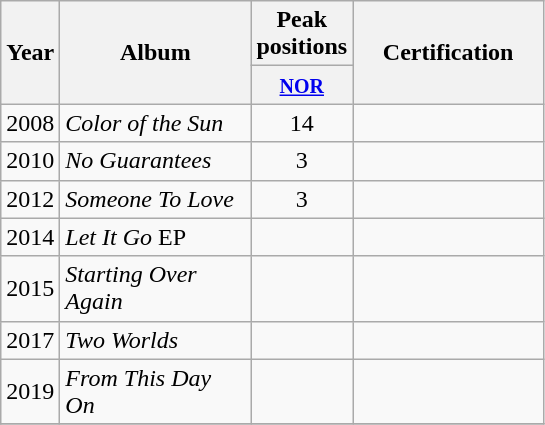<table class="wikitable">
<tr>
<th align="center" rowspan="2" width="10">Year</th>
<th align="center" rowspan="2" width="120">Album</th>
<th align="center" colspan="1" width="20">Peak positions</th>
<th align="center" rowspan="2" width="120">Certification</th>
</tr>
<tr>
<th width="20"><small><a href='#'>NOR</a><br></small></th>
</tr>
<tr>
<td>2008</td>
<td><em>Color of the Sun</em></td>
<td style="text-align:center;">14</td>
<td></td>
</tr>
<tr>
<td>2010</td>
<td><em>No Guarantees</em></td>
<td style="text-align:center;">3</td>
<td></td>
</tr>
<tr>
<td>2012</td>
<td><em>Someone To Love</em></td>
<td style="text-align:center;">3</td>
<td></td>
</tr>
<tr>
<td>2014</td>
<td><em>Let It Go</em> EP</td>
<td></td>
<td></td>
</tr>
<tr>
<td>2015</td>
<td><em>Starting Over Again</em></td>
<td></td>
<td></td>
</tr>
<tr>
<td>2017</td>
<td><em>Two Worlds</em></td>
<td></td>
<td></td>
</tr>
<tr>
<td>2019</td>
<td><em>From This Day On</em></td>
<td></td>
<td></td>
</tr>
<tr>
</tr>
</table>
